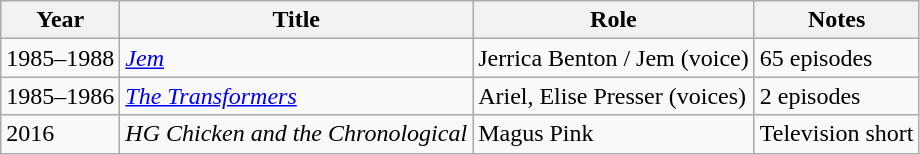<table class="wikitable sortable">
<tr>
<th>Year</th>
<th>Title</th>
<th>Role</th>
<th>Notes</th>
</tr>
<tr>
<td>1985–1988</td>
<td><em><a href='#'>Jem</a></em></td>
<td>Jerrica Benton / Jem (voice)</td>
<td>65 episodes</td>
</tr>
<tr>
<td>1985–1986</td>
<td><em><a href='#'>The Transformers</a></em></td>
<td>Ariel, Elise Presser (voices)</td>
<td>2 episodes</td>
</tr>
<tr>
<td>2016</td>
<td><em>HG Chicken and the Chronological</em></td>
<td>Magus Pink</td>
<td>Television short</td>
</tr>
</table>
